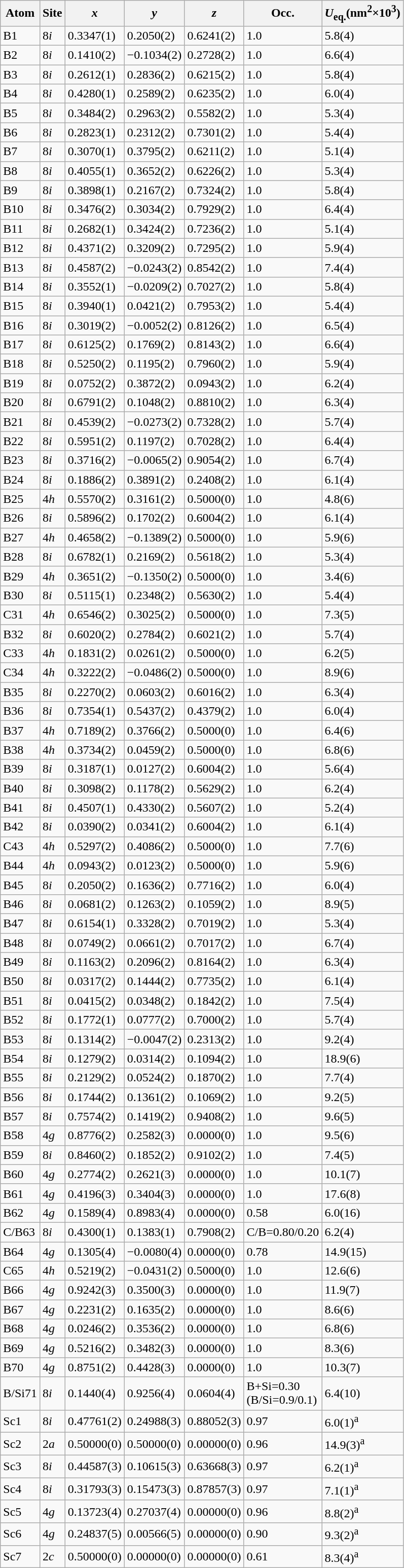<table class="wikitable">
<tr>
<th>Atom</th>
<th>Site</th>
<th><em>x</em></th>
<th><em>y</em></th>
<th><em>z</em></th>
<th>Occ.</th>
<th><em>U</em><sub>eq.</sub>(nm<sup>2</sup>×10<sup>3</sup>)</th>
</tr>
<tr>
<td>B1</td>
<td>8<em>i</em></td>
<td>0.3347(1)</td>
<td>0.2050(2)</td>
<td>0.6241(2)</td>
<td>1.0</td>
<td>5.8(4)</td>
</tr>
<tr>
<td>B2</td>
<td>8<em>i</em></td>
<td>0.1410(2)</td>
<td>−0.1034(2)</td>
<td>0.2728(2)</td>
<td>1.0</td>
<td>6.6(4)</td>
</tr>
<tr>
<td>B3</td>
<td>8<em>i</em></td>
<td>0.2612(1)</td>
<td>0.2836(2)</td>
<td>0.6215(2)</td>
<td>1.0</td>
<td>5.8(4)</td>
</tr>
<tr>
<td>B4</td>
<td>8<em>i</em></td>
<td>0.4280(1)</td>
<td>0.2589(2)</td>
<td>0.6235(2)</td>
<td>1.0</td>
<td>6.0(4)</td>
</tr>
<tr>
<td>B5</td>
<td>8<em>i</em></td>
<td>0.3484(2)</td>
<td>0.2963(2)</td>
<td>0.5582(2)</td>
<td>1.0</td>
<td>5.3(4)</td>
</tr>
<tr>
<td>B6</td>
<td>8<em>i</em></td>
<td>0.2823(1)</td>
<td>0.2312(2)</td>
<td>0.7301(2)</td>
<td>1.0</td>
<td>5.4(4)</td>
</tr>
<tr>
<td>B7</td>
<td>8<em>i</em></td>
<td>0.3070(1)</td>
<td>0.3795(2)</td>
<td>0.6211(2)</td>
<td>1.0</td>
<td>5.1(4)</td>
</tr>
<tr>
<td>B8</td>
<td>8<em>i</em></td>
<td>0.4055(1)</td>
<td>0.3652(2)</td>
<td>0.6226(2)</td>
<td>1.0</td>
<td>5.3(4)</td>
</tr>
<tr>
<td>B9</td>
<td>8<em>i</em></td>
<td>0.3898(1)</td>
<td>0.2167(2)</td>
<td>0.7324(2)</td>
<td>1.0</td>
<td>5.8(4)</td>
</tr>
<tr>
<td>B10</td>
<td>8<em>i</em></td>
<td>0.3476(2)</td>
<td>0.3034(2)</td>
<td>0.7929(2)</td>
<td>1.0</td>
<td>6.4(4)</td>
</tr>
<tr>
<td>B11</td>
<td>8<em>i</em></td>
<td>0.2682(1)</td>
<td>0.3424(2)</td>
<td>0.7236(2)</td>
<td>1.0</td>
<td>5.1(4)</td>
</tr>
<tr>
<td>B12</td>
<td>8<em>i</em></td>
<td>0.4371(2)</td>
<td>0.3209(2)</td>
<td>0.7295(2)</td>
<td>1.0</td>
<td>5.9(4)</td>
</tr>
<tr>
<td>B13</td>
<td>8<em>i</em></td>
<td>0.4587(2)</td>
<td>−0.0243(2)</td>
<td>0.8542(2)</td>
<td>1.0</td>
<td>7.4(4)</td>
</tr>
<tr>
<td>B14</td>
<td>8<em>i</em></td>
<td>0.3552(1)</td>
<td>−0.0209(2)</td>
<td>0.7027(2)</td>
<td>1.0</td>
<td>5.8(4)</td>
</tr>
<tr>
<td>B15</td>
<td>8<em>i</em></td>
<td>0.3940(1)</td>
<td>0.0421(2)</td>
<td>0.7953(2)</td>
<td>1.0</td>
<td>5.4(4)</td>
</tr>
<tr>
<td>B16</td>
<td>8<em>i</em></td>
<td>0.3019(2)</td>
<td>−0.0052(2)</td>
<td>0.8126(2)</td>
<td>1.0</td>
<td>6.5(4)</td>
</tr>
<tr>
<td>B17</td>
<td>8<em>i</em></td>
<td>0.6125(2)</td>
<td>0.1769(2)</td>
<td>0.8143(2)</td>
<td>1.0</td>
<td>6.6(4)</td>
</tr>
<tr>
<td>B18</td>
<td>8<em>i</em></td>
<td>0.5250(2)</td>
<td>0.1195(2)</td>
<td>0.7960(2)</td>
<td>1.0</td>
<td>5.9(4)</td>
</tr>
<tr>
<td>B19</td>
<td>8<em>i</em></td>
<td>0.0752(2)</td>
<td>0.3872(2)</td>
<td>0.0943(2)</td>
<td>1.0</td>
<td>6.2(4)</td>
</tr>
<tr>
<td>B20</td>
<td>8<em>i</em></td>
<td>0.6791(2)</td>
<td>0.1048(2)</td>
<td>0.8810(2)</td>
<td>1.0</td>
<td>6.3(4)</td>
</tr>
<tr>
<td>B21</td>
<td>8<em>i</em></td>
<td>0.4539(2)</td>
<td>−0.0273(2)</td>
<td>0.7328(2)</td>
<td>1.0</td>
<td>5.7(4)</td>
</tr>
<tr>
<td>B22</td>
<td>8<em>i</em></td>
<td>0.5951(2)</td>
<td>0.1197(2)</td>
<td>0.7028(2)</td>
<td>1.0</td>
<td>6.4(4)</td>
</tr>
<tr>
<td>B23</td>
<td>8<em>i</em></td>
<td>0.3716(2)</td>
<td>−0.0065(2)</td>
<td>0.9054(2)</td>
<td>1.0</td>
<td>6.7(4)</td>
</tr>
<tr>
<td>B24</td>
<td>8<em>i</em></td>
<td>0.1886(2)</td>
<td>0.3891(2)</td>
<td>0.2408(2)</td>
<td>1.0</td>
<td>6.1(4)</td>
</tr>
<tr>
<td>B25</td>
<td>4<em>h</em></td>
<td>0.5570(2)</td>
<td>0.3161(2)</td>
<td>0.5000(0)</td>
<td>1.0</td>
<td>4.8(6)</td>
</tr>
<tr>
<td>B26</td>
<td>8<em>i</em></td>
<td>0.5896(2)</td>
<td>0.1702(2)</td>
<td>0.6004(2)</td>
<td>1.0</td>
<td>6.1(4)</td>
</tr>
<tr>
<td>B27</td>
<td>4<em>h</em></td>
<td>0.4658(2)</td>
<td>−0.1389(2)</td>
<td>0.5000(0)</td>
<td>1.0</td>
<td>5.9(6)</td>
</tr>
<tr>
<td>B28</td>
<td>8<em>i</em></td>
<td>0.6782(1)</td>
<td>0.2169(2)</td>
<td>0.5618(2)</td>
<td>1.0</td>
<td>5.3(4)</td>
</tr>
<tr>
<td>B29</td>
<td>4<em>h</em></td>
<td>0.3651(2)</td>
<td>−0.1350(2)</td>
<td>0.5000(0)</td>
<td>1.0</td>
<td>3.4(6)</td>
</tr>
<tr>
<td>B30</td>
<td>8<em>i</em></td>
<td>0.5115(1)</td>
<td>0.2348(2)</td>
<td>0.5630(2)</td>
<td>1.0</td>
<td>5.4(4)</td>
</tr>
<tr>
<td>C31</td>
<td>4<em>h</em></td>
<td>0.6546(2)</td>
<td>0.3025(2)</td>
<td>0.5000(0)</td>
<td>1.0</td>
<td>7.3(5)</td>
</tr>
<tr>
<td>B32</td>
<td>8<em>i</em></td>
<td>0.6020(2)</td>
<td>0.2784(2)</td>
<td>0.6021(2)</td>
<td>1.0</td>
<td>5.7(4)</td>
</tr>
<tr>
<td>C33</td>
<td>4<em>h</em></td>
<td>0.1831(2)</td>
<td>0.0261(2)</td>
<td>0.5000(0)</td>
<td>1.0</td>
<td>6.2(5)</td>
</tr>
<tr>
<td>C34</td>
<td>4<em>h</em></td>
<td>0.3222(2)</td>
<td>−0.0486(2)</td>
<td>0.5000(0)</td>
<td>1.0</td>
<td>8.9(6)</td>
</tr>
<tr>
<td>B35</td>
<td>8<em>i</em></td>
<td>0.2270(2)</td>
<td>0.0603(2)</td>
<td>0.6016(2)</td>
<td>1.0</td>
<td>6.3(4)</td>
</tr>
<tr>
<td>B36</td>
<td>8<em>i</em></td>
<td>0.7354(1)</td>
<td>0.5437(2)</td>
<td>0.4379(2)</td>
<td>1.0</td>
<td>6.0(4)</td>
</tr>
<tr>
<td>B37</td>
<td>4<em>h</em></td>
<td>0.7189(2)</td>
<td>0.3766(2)</td>
<td>0.5000(0)</td>
<td>1.0</td>
<td>6.4(6)</td>
</tr>
<tr>
<td>B38</td>
<td>4<em>h</em></td>
<td>0.3734(2)</td>
<td>0.0459(2)</td>
<td>0.5000(0)</td>
<td>1.0</td>
<td>6.8(6)</td>
</tr>
<tr>
<td>B39</td>
<td>8<em>i</em></td>
<td>0.3187(1)</td>
<td>0.0127(2)</td>
<td>0.6004(2)</td>
<td>1.0</td>
<td>5.6(4)</td>
</tr>
<tr>
<td>B40</td>
<td>8<em>i</em></td>
<td>0.3098(2)</td>
<td>0.1178(2)</td>
<td>0.5629(2)</td>
<td>1.0</td>
<td>6.2(4)</td>
</tr>
<tr>
<td>B41</td>
<td>8<em>i</em></td>
<td>0.4507(1)</td>
<td>0.4330(2)</td>
<td>0.5607(2)</td>
<td>1.0</td>
<td>5.2(4)</td>
</tr>
<tr>
<td>B42</td>
<td>8<em>i</em></td>
<td>0.0390(2)</td>
<td>0.0341(2)</td>
<td>0.6004(2)</td>
<td>1.0</td>
<td>6.1(4)</td>
</tr>
<tr>
<td>C43</td>
<td>4<em>h</em></td>
<td>0.5297(2)</td>
<td>0.4086(2)</td>
<td>0.5000(0)</td>
<td>1.0</td>
<td>7.7(6)</td>
</tr>
<tr>
<td>B44</td>
<td>4<em>h</em></td>
<td>0.0943(2)</td>
<td>0.0123(2)</td>
<td>0.5000(0)</td>
<td>1.0</td>
<td>5.9(6)</td>
</tr>
<tr>
<td>B45</td>
<td>8<em>i</em></td>
<td>0.2050(2)</td>
<td>0.1636(2)</td>
<td>0.7716(2)</td>
<td>1.0</td>
<td>6.0(4)</td>
</tr>
<tr>
<td>B46</td>
<td>8<em>i</em></td>
<td>0.0681(2)</td>
<td>0.1263(2)</td>
<td>0.1059(2)</td>
<td>1.0</td>
<td>8.9(5)</td>
</tr>
<tr>
<td>B47</td>
<td>8<em>i</em></td>
<td>0.6154(1)</td>
<td>0.3328(2)</td>
<td>0.7019(2)</td>
<td>1.0</td>
<td>5.3(4)</td>
</tr>
<tr>
<td>B48</td>
<td>8<em>i</em></td>
<td>0.0749(2)</td>
<td>0.0661(2)</td>
<td>0.7017(2)</td>
<td>1.0</td>
<td>6.7(4)</td>
</tr>
<tr>
<td>B49</td>
<td>8<em>i</em></td>
<td>0.1163(2)</td>
<td>0.2096(2)</td>
<td>0.8164(2)</td>
<td>1.0</td>
<td>6.3(4)</td>
</tr>
<tr>
<td>B50</td>
<td>8<em>i</em></td>
<td>0.0317(2)</td>
<td>0.1444(2)</td>
<td>0.7735(2)</td>
<td>1.0</td>
<td>6.1(4)</td>
</tr>
<tr>
<td>B51</td>
<td>8<em>i</em></td>
<td>0.0415(2)</td>
<td>0.0348(2)</td>
<td>0.1842(2)</td>
<td>1.0</td>
<td>7.5(4)</td>
</tr>
<tr>
<td>B52</td>
<td>8<em>i</em></td>
<td>0.1772(1)</td>
<td>0.0777(2)</td>
<td>0.7000(2)</td>
<td>1.0</td>
<td>5.7(4)</td>
</tr>
<tr>
<td>B53</td>
<td>8<em>i</em></td>
<td>0.1314(2)</td>
<td>−0.0047(2)</td>
<td>0.2313(2)</td>
<td>1.0</td>
<td>9.2(4)</td>
</tr>
<tr>
<td>B54</td>
<td>8<em>i</em></td>
<td>0.1279(2)</td>
<td>0.0314(2)</td>
<td>0.1094(2)</td>
<td>1.0</td>
<td>18.9(6)</td>
</tr>
<tr>
<td>B55</td>
<td>8<em>i</em></td>
<td>0.2129(2)</td>
<td>0.0524(2)</td>
<td>0.1870(2)</td>
<td>1.0</td>
<td>7.7(4)</td>
</tr>
<tr>
<td>B56</td>
<td>8<em>i</em></td>
<td>0.1744(2)</td>
<td>0.1361(2)</td>
<td>0.1069(2)</td>
<td>1.0</td>
<td>9.2(5)</td>
</tr>
<tr>
<td>B57</td>
<td>8<em>i</em></td>
<td>0.7574(2)</td>
<td>0.1419(2)</td>
<td>0.9408(2)</td>
<td>1.0</td>
<td>9.6(5)</td>
</tr>
<tr>
<td>B58</td>
<td>4<em>g</em></td>
<td>0.8776(2)</td>
<td>0.2582(3)</td>
<td>0.0000(0)</td>
<td>1.0</td>
<td>9.5(6)</td>
</tr>
<tr>
<td>B59</td>
<td>8<em>i</em></td>
<td>0.8460(2)</td>
<td>0.1852(2)</td>
<td>0.9102(2)</td>
<td>1.0</td>
<td>7.4(5)</td>
</tr>
<tr>
<td>B60</td>
<td>4<em>g</em></td>
<td>0.2774(2)</td>
<td>0.2621(3)</td>
<td>0.0000(0)</td>
<td>1.0</td>
<td>10.1(7)</td>
</tr>
<tr>
<td>B61</td>
<td>4<em>g</em></td>
<td>0.4196(3)</td>
<td>0.3404(3)</td>
<td>0.0000(0)</td>
<td>1.0</td>
<td>17.6(8)</td>
</tr>
<tr>
<td>B62</td>
<td>4<em>g</em></td>
<td>0.1589(4)</td>
<td>0.8983(4)</td>
<td>0.0000(0)</td>
<td>0.58</td>
<td>6.0(16)</td>
</tr>
<tr>
<td>C/B63</td>
<td>8<em>i</em></td>
<td>0.4300(1)</td>
<td>0.1383(1)</td>
<td>0.7908(2)</td>
<td>C/B=0.80/0.20</td>
<td>6.2(4)</td>
</tr>
<tr>
<td>B64</td>
<td>4<em>g</em></td>
<td>0.1305(4)</td>
<td>−0.0080(4)</td>
<td>0.0000(0)</td>
<td>0.78</td>
<td>14.9(15)</td>
</tr>
<tr>
<td>C65</td>
<td>4<em>h</em></td>
<td>0.5219(2)</td>
<td>−0.0431(2)</td>
<td>0.5000(0)</td>
<td>1.0</td>
<td>12.6(6)</td>
</tr>
<tr>
<td>B66</td>
<td>4<em>g</em></td>
<td>0.9242(3)</td>
<td>0.3500(3)</td>
<td>0.0000(0)</td>
<td>1.0</td>
<td>11.9(7)</td>
</tr>
<tr>
<td>B67</td>
<td>4<em>g</em></td>
<td>0.2231(2)</td>
<td>0.1635(2)</td>
<td>0.0000(0)</td>
<td>1.0</td>
<td>8.6(6)</td>
</tr>
<tr>
<td>B68</td>
<td>4<em>g</em></td>
<td>0.0246(2)</td>
<td>0.3536(2)</td>
<td>0.0000(0)</td>
<td>1.0</td>
<td>6.8(6)</td>
</tr>
<tr>
<td>B69</td>
<td>4<em>g</em></td>
<td>0.5216(2)</td>
<td>0.3482(3)</td>
<td>0.0000(0)</td>
<td>1.0</td>
<td>8.3(6)</td>
</tr>
<tr>
<td>B70</td>
<td>4<em>g</em></td>
<td>0.8751(2)</td>
<td>0.4428(3)</td>
<td>0.0000(0)</td>
<td>1.0</td>
<td>10.3(7)</td>
</tr>
<tr>
<td>B/Si71</td>
<td>8<em>i</em></td>
<td>0.1440(4)</td>
<td>0.9256(4)</td>
<td>0.0604(4)</td>
<td>B+Si=0.30<br>(B/Si=0.9/0.1)</td>
<td>6.4(10)</td>
</tr>
<tr>
<td>Sc1</td>
<td>8<em>i</em></td>
<td>0.47761(2)</td>
<td>0.24988(3)</td>
<td>0.88052(3)</td>
<td>0.97</td>
<td>6.0(1)<sup>a</sup></td>
</tr>
<tr>
<td>Sc2</td>
<td>2<em>a</em></td>
<td>0.50000(0)</td>
<td>0.50000(0)</td>
<td>0.00000(0)</td>
<td>0.96</td>
<td>14.9(3)<sup>a</sup></td>
</tr>
<tr>
<td>Sc3</td>
<td>8<em>i</em></td>
<td>0.44587(3)</td>
<td>0.10615(3)</td>
<td>0.63668(3)</td>
<td>0.97</td>
<td>6.2(1)<sup>a</sup></td>
</tr>
<tr>
<td>Sc4</td>
<td>8<em>i</em></td>
<td>0.31793(3)</td>
<td>0.15473(3)</td>
<td>0.87857(3)</td>
<td>0.97</td>
<td>7.1(1)<sup>a</sup></td>
</tr>
<tr>
<td>Sc5</td>
<td>4<em>g</em></td>
<td>0.13723(4)</td>
<td>0.27037(4)</td>
<td>0.00000(0)</td>
<td>0.96</td>
<td>8.8(2)<sup>a</sup></td>
</tr>
<tr>
<td>Sc6</td>
<td>4<em>g</em></td>
<td>0.24837(5)</td>
<td>0.00566(5)</td>
<td>0.00000(0)</td>
<td>0.90</td>
<td>9.3(2)<sup>a</sup></td>
</tr>
<tr>
<td>Sc7</td>
<td>2<em>c</em></td>
<td>0.50000(0)</td>
<td>0.00000(0)</td>
<td>0.00000(0)</td>
<td>0.61</td>
<td>8.3(4)<sup>a</sup></td>
</tr>
</table>
